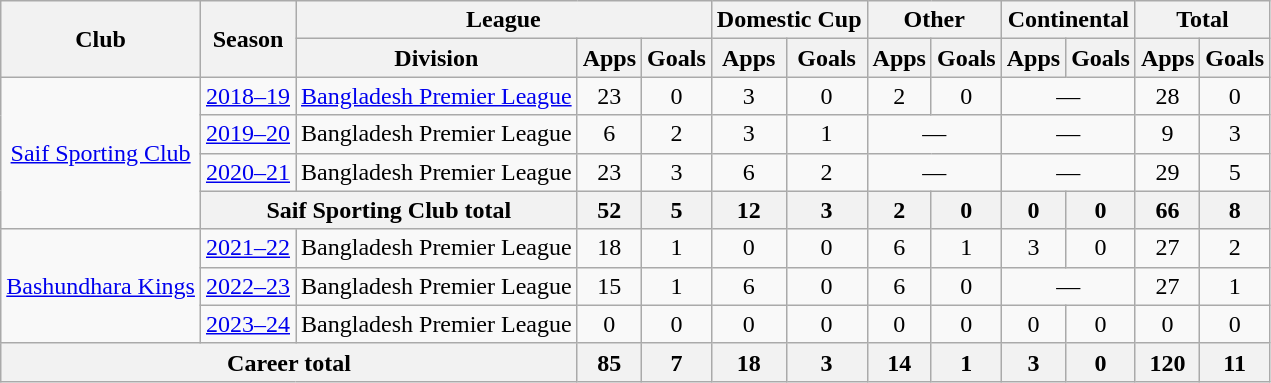<table class="wikitable" style="text-align: center;">
<tr>
<th rowspan="2">Club</th>
<th rowspan="2">Season</th>
<th colspan="3">League</th>
<th colspan="2">Domestic Cup</th>
<th colspan="2">Other</th>
<th colspan="2">Continental</th>
<th colspan="2">Total</th>
</tr>
<tr>
<th>Division</th>
<th>Apps</th>
<th>Goals</th>
<th>Apps</th>
<th>Goals</th>
<th>Apps</th>
<th>Goals</th>
<th>Apps</th>
<th>Goals</th>
<th>Apps</th>
<th>Goals</th>
</tr>
<tr>
<td rowspan="4"><a href='#'>Saif Sporting Club</a></td>
<td><a href='#'>2018–19</a></td>
<td><a href='#'>Bangladesh Premier League</a></td>
<td>23</td>
<td>0</td>
<td>3</td>
<td>0</td>
<td>2</td>
<td>0</td>
<td colspan="2">—</td>
<td>28</td>
<td>0</td>
</tr>
<tr>
<td><a href='#'>2019–20</a></td>
<td>Bangladesh Premier League</td>
<td>6</td>
<td>2</td>
<td>3</td>
<td>1</td>
<td colspan="2">—</td>
<td colspan="2">—</td>
<td>9</td>
<td>3</td>
</tr>
<tr>
<td><a href='#'>2020–21</a></td>
<td>Bangladesh Premier League</td>
<td>23</td>
<td>3</td>
<td>6</td>
<td>2</td>
<td colspan="2">—</td>
<td colspan="2">—</td>
<td>29</td>
<td>5</td>
</tr>
<tr>
<th colspan="2"><strong>Saif Sporting Club total</strong></th>
<th>52</th>
<th>5</th>
<th>12</th>
<th>3</th>
<th>2</th>
<th>0</th>
<th>0</th>
<th>0</th>
<th>66</th>
<th>8</th>
</tr>
<tr>
<td rowspan=3><a href='#'>Bashundhara Kings</a></td>
<td><a href='#'>2021–22</a></td>
<td>Bangladesh Premier League</td>
<td>18</td>
<td>1</td>
<td>0</td>
<td>0</td>
<td>6</td>
<td>1</td>
<td>3</td>
<td>0</td>
<td>27</td>
<td>2</td>
</tr>
<tr>
<td><a href='#'>2022–23</a></td>
<td>Bangladesh Premier League</td>
<td>15</td>
<td>1</td>
<td>6</td>
<td>0</td>
<td>6</td>
<td>0</td>
<td colspan="2">—</td>
<td>27</td>
<td>1</td>
</tr>
<tr>
<td><a href='#'>2023–24</a></td>
<td>Bangladesh Premier League</td>
<td>0</td>
<td>0</td>
<td>0</td>
<td>0</td>
<td>0</td>
<td>0</td>
<td>0</td>
<td>0</td>
<td>0</td>
<td>0</td>
</tr>
<tr>
<th colspan="3"><strong>Career total</strong></th>
<th>85</th>
<th>7</th>
<th>18</th>
<th>3</th>
<th>14</th>
<th>1</th>
<th>3</th>
<th>0</th>
<th>120</th>
<th>11</th>
</tr>
</table>
